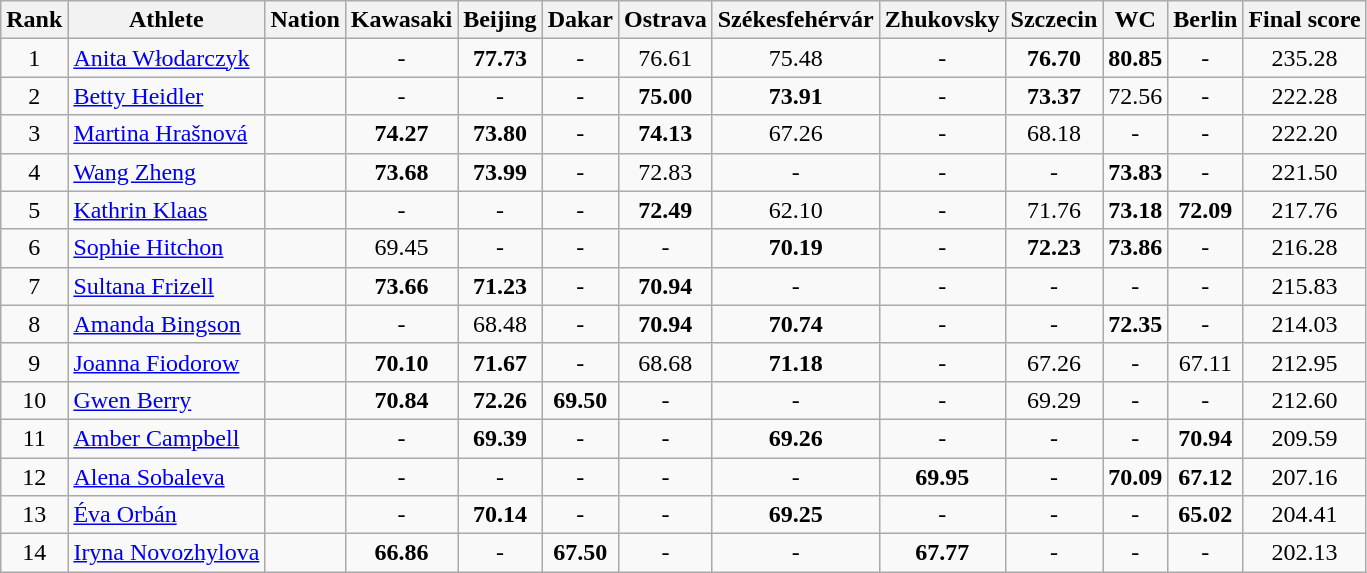<table class="wikitable" style="text-align:center">
<tr>
<th>Rank</th>
<th>Athlete</th>
<th>Nation</th>
<th>Kawasaki</th>
<th>Beijing</th>
<th>Dakar</th>
<th>Ostrava</th>
<th>Székesfehérvár</th>
<th>Zhukovsky</th>
<th>Szczecin</th>
<th>WC</th>
<th>Berlin</th>
<th>Final score</th>
</tr>
<tr>
<td>1</td>
<td align=left><a href='#'>Anita Włodarczyk</a></td>
<td align=left></td>
<td>-</td>
<td><strong>77.73</strong></td>
<td>-</td>
<td>76.61</td>
<td>75.48</td>
<td>-</td>
<td><strong>76.70</strong></td>
<td><strong>80.85</strong></td>
<td>-</td>
<td>235.28</td>
</tr>
<tr>
<td>2</td>
<td align=left><a href='#'>Betty Heidler</a></td>
<td align=left></td>
<td>-</td>
<td>-</td>
<td>-</td>
<td><strong>75.00</strong></td>
<td><strong>73.91</strong></td>
<td>-</td>
<td><strong>73.37</strong></td>
<td>72.56</td>
<td>-</td>
<td>222.28</td>
</tr>
<tr>
<td>3</td>
<td align=left><a href='#'>Martina Hrašnová</a></td>
<td align=left></td>
<td><strong>74.27</strong></td>
<td><strong>73.80</strong></td>
<td>-</td>
<td><strong>74.13</strong></td>
<td>67.26</td>
<td>-</td>
<td>68.18</td>
<td>-</td>
<td>-</td>
<td>222.20</td>
</tr>
<tr>
<td>4</td>
<td align=left><a href='#'>Wang Zheng</a></td>
<td align=left></td>
<td><strong>73.68</strong></td>
<td><strong>73.99</strong></td>
<td>-</td>
<td>72.83</td>
<td>-</td>
<td>-</td>
<td>-</td>
<td><strong>73.83</strong></td>
<td>-</td>
<td>221.50</td>
</tr>
<tr>
<td>5</td>
<td align=left><a href='#'>Kathrin Klaas</a></td>
<td align=left></td>
<td>-</td>
<td>-</td>
<td>-</td>
<td><strong>72.49</strong></td>
<td>62.10</td>
<td>-</td>
<td>71.76</td>
<td><strong>73.18</strong></td>
<td><strong>72.09</strong></td>
<td>217.76</td>
</tr>
<tr>
<td>6</td>
<td align=left><a href='#'>Sophie Hitchon</a></td>
<td align=left></td>
<td>69.45</td>
<td>-</td>
<td>-</td>
<td>-</td>
<td><strong>70.19</strong></td>
<td>-</td>
<td><strong>72.23</strong></td>
<td><strong>73.86</strong></td>
<td>-</td>
<td>216.28</td>
</tr>
<tr>
<td>7</td>
<td align=left><a href='#'>Sultana Frizell</a></td>
<td align=left></td>
<td><strong>73.66</strong></td>
<td><strong>71.23</strong></td>
<td>-</td>
<td><strong>70.94</strong></td>
<td>-</td>
<td>-</td>
<td>-</td>
<td>-</td>
<td>-</td>
<td>215.83</td>
</tr>
<tr>
<td>8</td>
<td align=left><a href='#'>Amanda Bingson</a></td>
<td align=left></td>
<td>-</td>
<td>68.48</td>
<td>-</td>
<td><strong>70.94</strong></td>
<td><strong>70.74</strong></td>
<td>-</td>
<td>-</td>
<td><strong>72.35</strong></td>
<td>-</td>
<td>214.03</td>
</tr>
<tr>
<td>9</td>
<td align=left><a href='#'>Joanna Fiodorow</a></td>
<td align=left></td>
<td><strong>70.10</strong></td>
<td><strong>71.67</strong></td>
<td>-</td>
<td>68.68</td>
<td><strong>71.18</strong></td>
<td>-</td>
<td>67.26</td>
<td>-</td>
<td>67.11</td>
<td>212.95</td>
</tr>
<tr>
<td>10</td>
<td align=left><a href='#'>Gwen Berry</a></td>
<td align=left></td>
<td><strong>70.84</strong></td>
<td><strong>72.26</strong></td>
<td><strong>69.50</strong></td>
<td>-</td>
<td>-</td>
<td>-</td>
<td>69.29</td>
<td>-</td>
<td>-</td>
<td>212.60</td>
</tr>
<tr>
<td>11</td>
<td align=left><a href='#'>Amber Campbell</a></td>
<td align=left></td>
<td>-</td>
<td><strong>69.39</strong></td>
<td>-</td>
<td>-</td>
<td><strong>69.26</strong></td>
<td>-</td>
<td>-</td>
<td>-</td>
<td><strong>70.94</strong></td>
<td>209.59</td>
</tr>
<tr>
<td>12</td>
<td align=left><a href='#'>Alena Sobaleva</a></td>
<td align=left></td>
<td>-</td>
<td>-</td>
<td>-</td>
<td>-</td>
<td>-</td>
<td><strong>69.95</strong></td>
<td>-</td>
<td><strong>70.09</strong></td>
<td><strong>67.12</strong></td>
<td>207.16</td>
</tr>
<tr>
<td>13</td>
<td align=left><a href='#'>Éva Orbán</a></td>
<td align=left></td>
<td>-</td>
<td><strong>70.14</strong></td>
<td>-</td>
<td>-</td>
<td><strong>69.25</strong></td>
<td>-</td>
<td>-</td>
<td>-</td>
<td><strong>65.02</strong></td>
<td>204.41</td>
</tr>
<tr>
<td>14</td>
<td align=left><a href='#'>Iryna Novozhylova</a></td>
<td align=left></td>
<td><strong>66.86</strong></td>
<td>-</td>
<td><strong>67.50</strong></td>
<td>-</td>
<td>-</td>
<td><strong>67.77</strong></td>
<td>-</td>
<td>-</td>
<td>-</td>
<td>202.13</td>
</tr>
</table>
